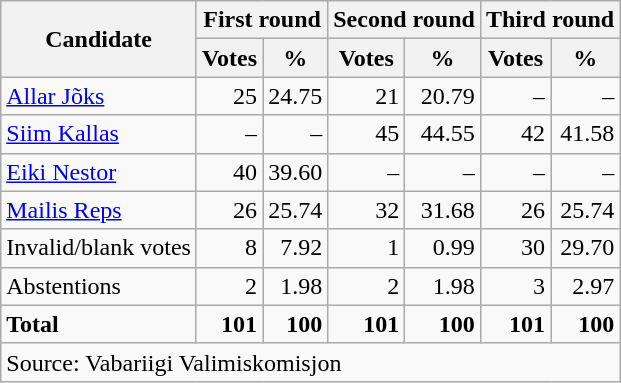<table class=wikitable style=text-align:right>
<tr>
<th rowspan=2>Candidate</th>
<th colspan=2>First round</th>
<th colspan=2>Second round</th>
<th colspan=2>Third round</th>
</tr>
<tr>
<th>Votes</th>
<th>%</th>
<th>Votes</th>
<th>%</th>
<th>Votes</th>
<th>%</th>
</tr>
<tr>
<td align=left><a href='#'>Allar Jõks</a></td>
<td>25</td>
<td>24.75</td>
<td>21</td>
<td>20.79</td>
<td>–</td>
<td>–</td>
</tr>
<tr>
<td align=left><a href='#'>Siim Kallas</a></td>
<td>–</td>
<td>–</td>
<td>45</td>
<td>44.55</td>
<td>42</td>
<td>41.58</td>
</tr>
<tr>
<td align=left><a href='#'>Eiki Nestor</a></td>
<td>40</td>
<td>39.60</td>
<td>–</td>
<td>–</td>
<td>–</td>
<td>–</td>
</tr>
<tr>
<td align=left><a href='#'>Mailis Reps</a></td>
<td>26</td>
<td>25.74</td>
<td>32</td>
<td>31.68</td>
<td>26</td>
<td>25.74</td>
</tr>
<tr>
<td align=left>Invalid/blank votes</td>
<td>8</td>
<td>7.92</td>
<td>1</td>
<td>0.99</td>
<td>30</td>
<td>29.70</td>
</tr>
<tr>
<td align=left>Abstentions</td>
<td>2</td>
<td>1.98</td>
<td>2</td>
<td>1.98</td>
<td>3</td>
<td>2.97</td>
</tr>
<tr>
<td align=left><strong>Total</strong></td>
<td><strong>101</strong></td>
<td><strong>100</strong></td>
<td><strong>101</strong></td>
<td><strong>100</strong></td>
<td><strong>101</strong></td>
<td><strong>100</strong></td>
</tr>
<tr>
<td align=left colspan=9>Source: Vabariigi Valimiskomisjon</td>
</tr>
</table>
